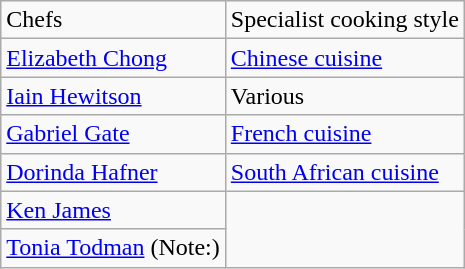<table class="wikitable">
<tr>
<td>Chefs</td>
<td>Specialist cooking style</td>
</tr>
<tr>
<td><a href='#'>Elizabeth Chong</a></td>
<td><a href='#'>Chinese cuisine</a></td>
</tr>
<tr>
<td><a href='#'>Iain Hewitson</a></td>
<td>Various</td>
</tr>
<tr>
<td><a href='#'>Gabriel Gate</a></td>
<td><a href='#'>French cuisine</a></td>
</tr>
<tr>
<td><a href='#'>Dorinda Hafner</a></td>
<td><a href='#'>South African cuisine</a></td>
</tr>
<tr>
<td><a href='#'>Ken James</a></td>
</tr>
<tr>
<td><a href='#'>Tonia Todman</a> (Note:)</td>
</tr>
</table>
